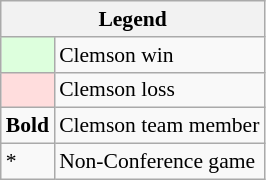<table class="wikitable" style="font-size:90%">
<tr>
<th colspan=2>Legend</th>
</tr>
<tr>
<td style="background:#ddffdd;"> </td>
<td>Clemson win</td>
</tr>
<tr>
<td style="background:#ffdddd;"> </td>
<td>Clemson loss</td>
</tr>
<tr>
<td><strong>Bold</strong></td>
<td>Clemson team member</td>
</tr>
<tr>
<td>*</td>
<td>Non-Conference game</td>
</tr>
</table>
